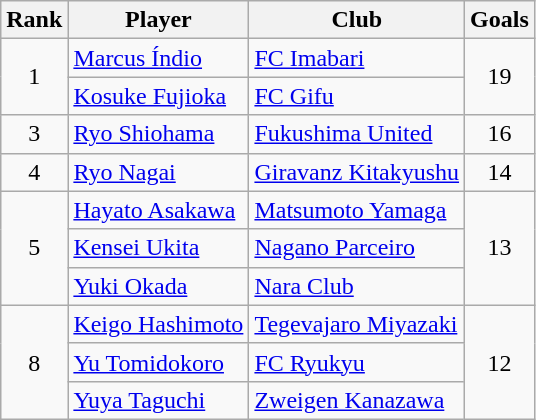<table class="wikitable" style="text-align:center">
<tr>
<th>Rank</th>
<th>Player</th>
<th>Club</th>
<th>Goals</th>
</tr>
<tr>
<td rowspan="2">1</td>
<td align=left> <a href='#'>Marcus Índio</a></td>
<td align=left><a href='#'>FC Imabari</a></td>
<td rowspan="2">19</td>
</tr>
<tr>
<td align=left> <a href='#'>Kosuke Fujioka</a></td>
<td align=left><a href='#'>FC Gifu</a></td>
</tr>
<tr>
<td>3</td>
<td align=left> <a href='#'>Ryo Shiohama</a></td>
<td align=left><a href='#'>Fukushima United</a></td>
<td>16</td>
</tr>
<tr>
<td>4</td>
<td align=left> <a href='#'>Ryo Nagai</a></td>
<td align=left><a href='#'>Giravanz Kitakyushu</a></td>
<td>14</td>
</tr>
<tr>
<td rowspan="3">5</td>
<td align=left> <a href='#'>Hayato Asakawa</a></td>
<td align=left><a href='#'>Matsumoto Yamaga</a></td>
<td rowspan="3">13</td>
</tr>
<tr>
<td align=left> <a href='#'>Kensei Ukita</a></td>
<td align=left><a href='#'>Nagano Parceiro</a></td>
</tr>
<tr>
<td align=left> <a href='#'>Yuki Okada</a></td>
<td align=left><a href='#'>Nara Club</a></td>
</tr>
<tr>
<td rowspan="3">8</td>
<td align=left> <a href='#'>Keigo Hashimoto</a></td>
<td align=left><a href='#'>Tegevajaro Miyazaki</a></td>
<td rowspan="3">12</td>
</tr>
<tr>
<td align=left> <a href='#'>Yu Tomidokoro</a></td>
<td align=left><a href='#'>FC Ryukyu</a></td>
</tr>
<tr>
<td align=left> <a href='#'>Yuya Taguchi</a></td>
<td align=left><a href='#'>Zweigen Kanazawa</a></td>
</tr>
</table>
